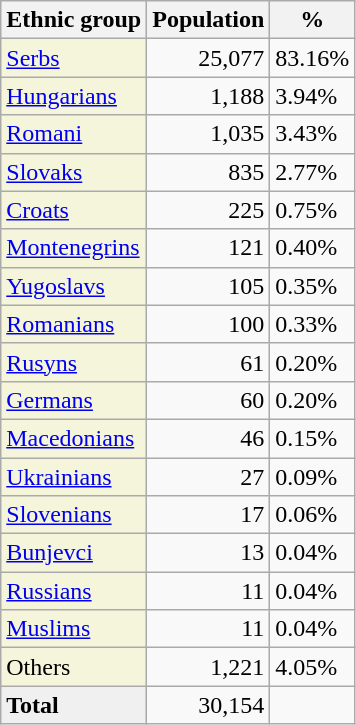<table class="wikitable">
<tr>
<th>Ethnic group</th>
<th>Population</th>
<th>%</th>
</tr>
<tr>
<td style="background:#F5F5DC;"><a href='#'>Serbs</a></td>
<td align="right">25,077</td>
<td>83.16%</td>
</tr>
<tr>
<td style="background:#F5F5DC;"><a href='#'>Hungarians</a></td>
<td align="right">1,188</td>
<td>3.94%</td>
</tr>
<tr>
<td style="background:#F5F5DC;"><a href='#'>Romani</a></td>
<td align="right">1,035</td>
<td>3.43%</td>
</tr>
<tr>
<td style="background:#F5F5DC;"><a href='#'>Slovaks</a></td>
<td align="right">835</td>
<td>2.77%</td>
</tr>
<tr>
<td style="background:#F5F5DC;"><a href='#'>Croats</a></td>
<td align="right">225</td>
<td>0.75%</td>
</tr>
<tr>
<td style="background:#F5F5DC;"><a href='#'>Montenegrins</a></td>
<td align="right">121</td>
<td>0.40%</td>
</tr>
<tr>
<td style="background:#F5F5DC;"><a href='#'>Yugoslavs</a></td>
<td align="right">105</td>
<td>0.35%</td>
</tr>
<tr>
<td style="background:#F5F5DC;"><a href='#'>Romanians</a></td>
<td align="right">100</td>
<td>0.33%</td>
</tr>
<tr>
<td style="background:#F5F5DC;"><a href='#'>Rusyns</a></td>
<td align="right">61</td>
<td>0.20%</td>
</tr>
<tr>
<td style="background:#F5F5DC;"><a href='#'>Germans</a></td>
<td align="right">60</td>
<td>0.20%</td>
</tr>
<tr>
<td style="background:#F5F5DC;"><a href='#'>Macedonians</a></td>
<td align="right">46</td>
<td>0.15%</td>
</tr>
<tr>
<td style="background:#F5F5DC;"><a href='#'>Ukrainians</a></td>
<td align="right">27</td>
<td>0.09%</td>
</tr>
<tr>
<td style="background:#F5F5DC;"><a href='#'>Slovenians</a></td>
<td align="right">17</td>
<td>0.06%</td>
</tr>
<tr>
<td style="background:#F5F5DC;"><a href='#'>Bunjevci</a></td>
<td align="right">13</td>
<td>0.04%</td>
</tr>
<tr>
<td style="background:#F5F5DC;"><a href='#'>Russians</a></td>
<td align="right">11</td>
<td>0.04%</td>
</tr>
<tr>
<td style="background:#F5F5DC;"><a href='#'>Muslims</a></td>
<td align="right">11</td>
<td>0.04%</td>
</tr>
<tr>
<td style="background:#F5F5DC;">Others</td>
<td align="right">1,221</td>
<td>4.05%</td>
</tr>
<tr>
<td style="background:#F0F0F0;"><strong>Total</strong></td>
<td align="right">30,154</td>
<td></td>
</tr>
</table>
